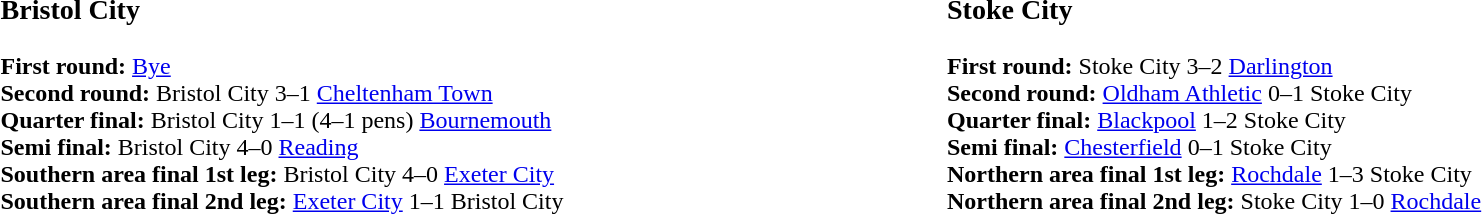<table width = 100%>
<tr>
<td width=50% valign=top><br><h3>Bristol City</h3><strong>First round:</strong> <a href='#'>Bye</a><br><strong>Second round:</strong> Bristol City 3–1 <a href='#'>Cheltenham Town</a><br><strong>Quarter final:</strong> Bristol City 1–1 (4–1 pens) <a href='#'>Bournemouth</a><br><strong>Semi final:</strong> Bristol City 4–0 <a href='#'>Reading</a><br><strong>Southern area final 1st leg:</strong> Bristol City 4–0 <a href='#'>Exeter City</a><br><strong>Southern area final 2nd leg:</strong> <a href='#'>Exeter City</a> 1–1 Bristol City</td>
<td width=50% valign=top><br><h3>Stoke City</h3><strong>First round:</strong> Stoke City 3–2 <a href='#'>Darlington</a><br><strong>Second round:</strong> <a href='#'>Oldham Athletic</a> 0–1 Stoke City<br><strong>Quarter final:</strong> <a href='#'>Blackpool</a> 1–2 Stoke City<br><strong>Semi final:</strong> <a href='#'>Chesterfield</a> 0–1 Stoke City<br><strong>Northern area final 1st leg:</strong> <a href='#'>Rochdale</a> 1–3 Stoke City<br><strong>Northern area final 2nd leg:</strong> Stoke City 1–0 <a href='#'>Rochdale</a></td>
</tr>
</table>
